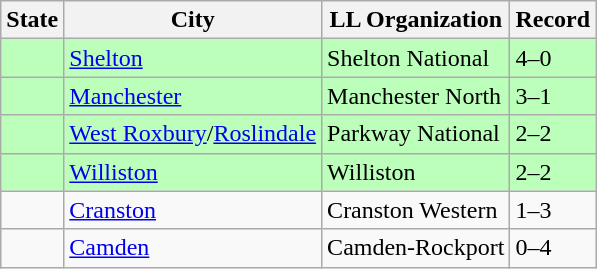<table class="wikitable">
<tr>
<th>State</th>
<th>City</th>
<th>LL Organization</th>
<th>Record</th>
</tr>
<tr style="background:#bfb;">
<td><strong></strong></td>
<td><a href='#'>Shelton</a></td>
<td>Shelton National</td>
<td>4–0</td>
</tr>
<tr style="background:#bfb;">
<td><strong></strong></td>
<td><a href='#'>Manchester</a></td>
<td>Manchester North</td>
<td>3–1</td>
</tr>
<tr style="background:#bfb;">
<td><strong></strong></td>
<td><a href='#'>West Roxbury</a>/<a href='#'>Roslindale</a></td>
<td>Parkway National</td>
<td>2–2</td>
</tr>
<tr style="background:#bfb;">
<td><strong></strong></td>
<td><a href='#'>Williston</a></td>
<td>Williston</td>
<td>2–2</td>
</tr>
<tr>
<td><strong></strong></td>
<td><a href='#'>Cranston</a></td>
<td>Cranston Western</td>
<td>1–3</td>
</tr>
<tr>
<td><strong></strong></td>
<td><a href='#'>Camden</a></td>
<td>Camden-Rockport</td>
<td>0–4</td>
</tr>
</table>
